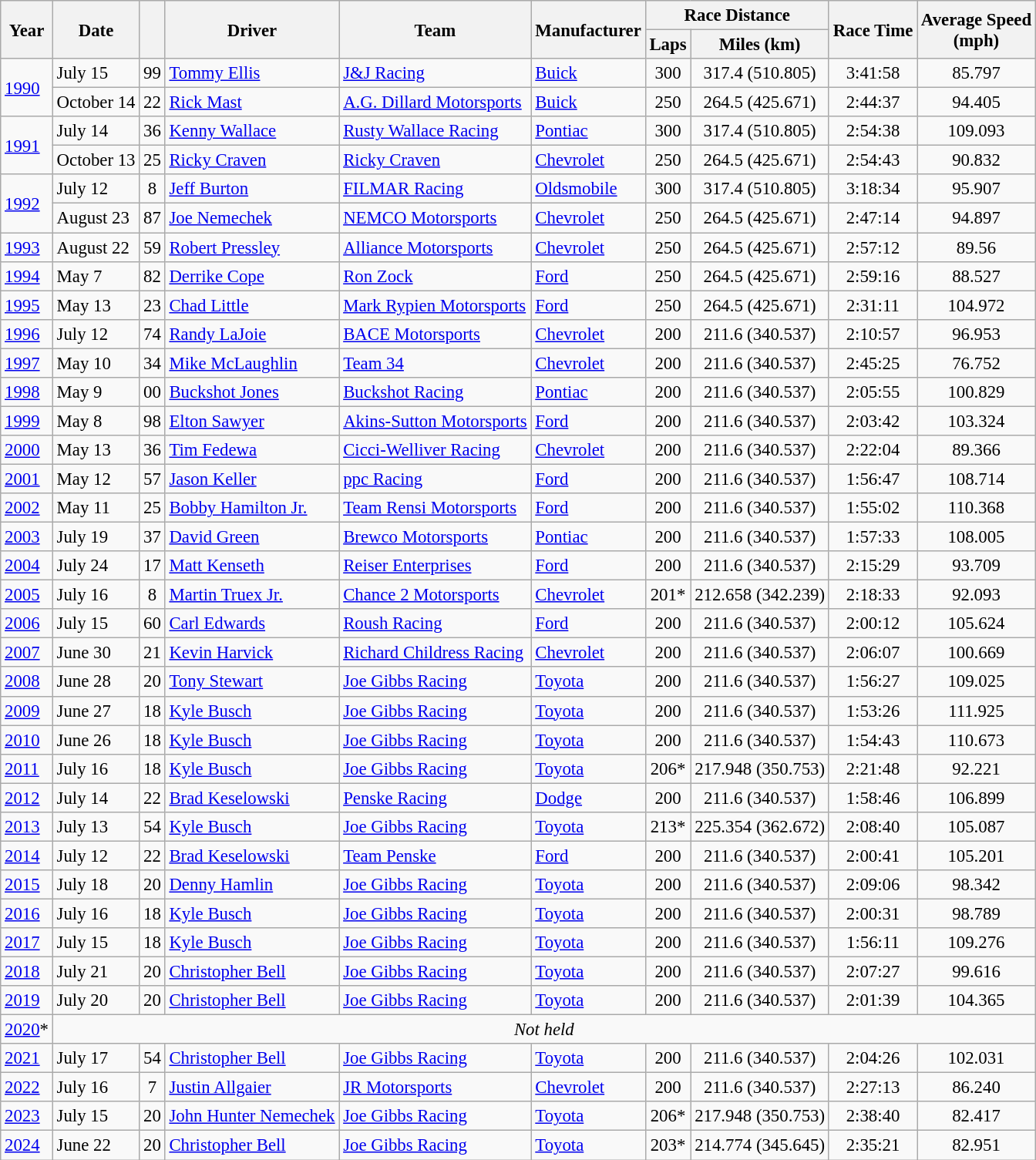<table class="wikitable" style="font-size: 95%;">
<tr>
<th rowspan="2">Year</th>
<th rowspan="2">Date</th>
<th rowspan="2"></th>
<th rowspan="2">Driver</th>
<th rowspan="2">Team</th>
<th rowspan="2">Manufacturer</th>
<th colspan="2">Race Distance</th>
<th rowspan="2">Race Time</th>
<th rowspan="2">Average Speed<br>(mph)</th>
</tr>
<tr>
<th>Laps</th>
<th>Miles (km)</th>
</tr>
<tr>
<td rowspan="2"><a href='#'>1990</a></td>
<td>July 15</td>
<td align="center">99</td>
<td><a href='#'>Tommy Ellis</a></td>
<td><a href='#'>J&J Racing</a></td>
<td><a href='#'>Buick</a></td>
<td align="center">300</td>
<td align="center">317.4 (510.805)</td>
<td align="center">3:41:58</td>
<td align="center">85.797</td>
</tr>
<tr>
<td>October 14</td>
<td align="center">22</td>
<td><a href='#'>Rick Mast</a></td>
<td><a href='#'>A.G. Dillard Motorsports</a></td>
<td><a href='#'>Buick</a></td>
<td align="center">250</td>
<td align="center">264.5 (425.671)</td>
<td align="center">2:44:37</td>
<td align="center">94.405</td>
</tr>
<tr>
<td rowspan="2"><a href='#'>1991</a></td>
<td>July 14</td>
<td align="center">36</td>
<td><a href='#'>Kenny Wallace</a></td>
<td><a href='#'>Rusty Wallace Racing</a></td>
<td><a href='#'>Pontiac</a></td>
<td align="center">300</td>
<td align="center">317.4 (510.805)</td>
<td align="center">2:54:38</td>
<td align="center">109.093</td>
</tr>
<tr>
<td>October 13</td>
<td align="center">25</td>
<td><a href='#'>Ricky Craven</a></td>
<td><a href='#'>Ricky Craven</a></td>
<td><a href='#'>Chevrolet</a></td>
<td align="center">250</td>
<td align="center">264.5 (425.671)</td>
<td align="center">2:54:43</td>
<td align="center">90.832</td>
</tr>
<tr>
<td rowspan="2"><a href='#'>1992</a></td>
<td>July 12</td>
<td align="center">8</td>
<td><a href='#'>Jeff Burton</a></td>
<td><a href='#'>FILMAR Racing</a></td>
<td><a href='#'>Oldsmobile</a></td>
<td align="center">300</td>
<td align="center">317.4 (510.805)</td>
<td align="center">3:18:34</td>
<td align="center">95.907</td>
</tr>
<tr>
<td>August 23</td>
<td align="center">87</td>
<td><a href='#'>Joe Nemechek</a></td>
<td><a href='#'>NEMCO Motorsports</a></td>
<td><a href='#'>Chevrolet</a></td>
<td align="center">250</td>
<td align="center">264.5 (425.671)</td>
<td align="center">2:47:14</td>
<td align="center">94.897</td>
</tr>
<tr>
<td><a href='#'>1993</a></td>
<td>August 22</td>
<td align="center">59</td>
<td><a href='#'>Robert Pressley</a></td>
<td><a href='#'>Alliance Motorsports</a></td>
<td><a href='#'>Chevrolet</a></td>
<td align="center">250</td>
<td align="center">264.5 (425.671)</td>
<td align="center">2:57:12</td>
<td align="center">89.56</td>
</tr>
<tr>
<td><a href='#'>1994</a></td>
<td>May 7</td>
<td align="center">82</td>
<td><a href='#'>Derrike Cope</a></td>
<td><a href='#'>Ron Zock</a></td>
<td><a href='#'>Ford</a></td>
<td align="center">250</td>
<td align="center">264.5 (425.671)</td>
<td align="center">2:59:16</td>
<td align="center">88.527</td>
</tr>
<tr>
<td><a href='#'>1995</a></td>
<td>May 13</td>
<td align="center">23</td>
<td><a href='#'>Chad Little</a></td>
<td><a href='#'>Mark Rypien Motorsports</a></td>
<td><a href='#'>Ford</a></td>
<td align="center">250</td>
<td align="center">264.5 (425.671)</td>
<td align="center">2:31:11</td>
<td align="center">104.972</td>
</tr>
<tr>
<td><a href='#'>1996</a></td>
<td>July 12</td>
<td align="center">74</td>
<td><a href='#'>Randy LaJoie</a></td>
<td><a href='#'>BACE Motorsports</a></td>
<td><a href='#'>Chevrolet</a></td>
<td align="center">200</td>
<td align="center">211.6 (340.537)</td>
<td align="center">2:10:57</td>
<td align="center">96.953</td>
</tr>
<tr>
<td><a href='#'>1997</a></td>
<td>May 10</td>
<td align="center">34</td>
<td><a href='#'>Mike McLaughlin</a></td>
<td><a href='#'>Team 34</a></td>
<td><a href='#'>Chevrolet</a></td>
<td align="center">200</td>
<td align="center">211.6 (340.537)</td>
<td align="center">2:45:25</td>
<td align="center">76.752</td>
</tr>
<tr>
<td><a href='#'>1998</a></td>
<td>May 9</td>
<td align="center">00</td>
<td><a href='#'>Buckshot Jones</a></td>
<td><a href='#'>Buckshot Racing</a></td>
<td><a href='#'>Pontiac</a></td>
<td align="center">200</td>
<td align="center">211.6 (340.537)</td>
<td align="center">2:05:55</td>
<td align="center">100.829</td>
</tr>
<tr>
<td><a href='#'>1999</a></td>
<td>May 8</td>
<td align="center">98</td>
<td><a href='#'>Elton Sawyer</a></td>
<td><a href='#'>Akins-Sutton Motorsports</a></td>
<td><a href='#'>Ford</a></td>
<td align="center">200</td>
<td align="center">211.6 (340.537)</td>
<td align="center">2:03:42</td>
<td align="center">103.324</td>
</tr>
<tr>
<td><a href='#'>2000</a></td>
<td>May 13</td>
<td align="center">36</td>
<td><a href='#'>Tim Fedewa</a></td>
<td><a href='#'>Cicci-Welliver Racing</a></td>
<td><a href='#'>Chevrolet</a></td>
<td align="center">200</td>
<td align="center">211.6 (340.537)</td>
<td align="center">2:22:04</td>
<td align="center">89.366</td>
</tr>
<tr>
<td><a href='#'>2001</a></td>
<td>May 12</td>
<td align="center">57</td>
<td><a href='#'>Jason Keller</a></td>
<td><a href='#'>ppc Racing</a></td>
<td><a href='#'>Ford</a></td>
<td align="center">200</td>
<td align="center">211.6 (340.537)</td>
<td align="center">1:56:47</td>
<td align="center">108.714</td>
</tr>
<tr>
<td><a href='#'>2002</a></td>
<td>May 11</td>
<td align="center">25</td>
<td><a href='#'>Bobby Hamilton Jr.</a></td>
<td><a href='#'>Team Rensi Motorsports</a></td>
<td><a href='#'>Ford</a></td>
<td align="center">200</td>
<td align="center">211.6 (340.537)</td>
<td align="center">1:55:02</td>
<td align="center">110.368</td>
</tr>
<tr>
<td><a href='#'>2003</a></td>
<td>July 19</td>
<td align="center">37</td>
<td><a href='#'>David Green</a></td>
<td><a href='#'>Brewco Motorsports</a></td>
<td><a href='#'>Pontiac</a></td>
<td align="center">200</td>
<td align="center">211.6 (340.537)</td>
<td align="center">1:57:33</td>
<td align="center">108.005</td>
</tr>
<tr>
<td><a href='#'>2004</a></td>
<td>July 24</td>
<td align="center">17</td>
<td><a href='#'>Matt Kenseth</a></td>
<td><a href='#'>Reiser Enterprises</a></td>
<td><a href='#'>Ford</a></td>
<td align="center">200</td>
<td align="center">211.6 (340.537)</td>
<td align="center">2:15:29</td>
<td align="center">93.709</td>
</tr>
<tr>
<td><a href='#'>2005</a></td>
<td>July 16</td>
<td align="center">8</td>
<td><a href='#'>Martin Truex Jr.</a></td>
<td><a href='#'>Chance 2 Motorsports</a></td>
<td><a href='#'>Chevrolet</a></td>
<td align="center">201*</td>
<td align="center">212.658 (342.239)</td>
<td align="center">2:18:33</td>
<td align="center">92.093</td>
</tr>
<tr>
<td><a href='#'>2006</a></td>
<td>July 15</td>
<td align="center">60</td>
<td><a href='#'>Carl Edwards</a></td>
<td><a href='#'>Roush Racing</a></td>
<td><a href='#'>Ford</a></td>
<td align="center">200</td>
<td align="center">211.6 (340.537)</td>
<td align="center">2:00:12</td>
<td align="center">105.624</td>
</tr>
<tr>
<td><a href='#'>2007</a></td>
<td>June 30</td>
<td align="center">21</td>
<td><a href='#'>Kevin Harvick</a></td>
<td><a href='#'>Richard Childress Racing</a></td>
<td><a href='#'>Chevrolet</a></td>
<td align="center">200</td>
<td align="center">211.6 (340.537)</td>
<td align="center">2:06:07</td>
<td align="center">100.669</td>
</tr>
<tr>
<td><a href='#'>2008</a></td>
<td>June 28</td>
<td align="center">20</td>
<td><a href='#'>Tony Stewart</a></td>
<td><a href='#'>Joe Gibbs Racing</a></td>
<td><a href='#'>Toyota</a></td>
<td align="center">200</td>
<td align="center">211.6 (340.537)</td>
<td align="center">1:56:27</td>
<td align="center">109.025</td>
</tr>
<tr>
<td><a href='#'>2009</a></td>
<td>June 27</td>
<td align="center">18</td>
<td><a href='#'>Kyle Busch</a></td>
<td><a href='#'>Joe Gibbs Racing</a></td>
<td><a href='#'>Toyota</a></td>
<td align="center">200</td>
<td align="center">211.6 (340.537)</td>
<td align="center">1:53:26</td>
<td align="center">111.925</td>
</tr>
<tr>
<td><a href='#'>2010</a></td>
<td>June 26</td>
<td align="center">18</td>
<td><a href='#'>Kyle Busch</a></td>
<td><a href='#'>Joe Gibbs Racing</a></td>
<td><a href='#'>Toyota</a></td>
<td align="center">200</td>
<td align="center">211.6 (340.537)</td>
<td align="center">1:54:43</td>
<td align="center">110.673</td>
</tr>
<tr>
<td><a href='#'>2011</a></td>
<td>July 16</td>
<td align="center">18</td>
<td><a href='#'>Kyle Busch</a></td>
<td><a href='#'>Joe Gibbs Racing</a></td>
<td><a href='#'>Toyota</a></td>
<td align="center">206*</td>
<td align="center">217.948 (350.753)</td>
<td align="center">2:21:48</td>
<td align="center">92.221</td>
</tr>
<tr>
<td><a href='#'>2012</a></td>
<td>July 14</td>
<td align="center">22</td>
<td><a href='#'>Brad Keselowski</a></td>
<td><a href='#'>Penske Racing</a></td>
<td><a href='#'>Dodge</a></td>
<td align="center">200</td>
<td align="center">211.6 (340.537)</td>
<td align="center">1:58:46</td>
<td align="center">106.899</td>
</tr>
<tr>
<td><a href='#'>2013</a></td>
<td>July 13</td>
<td align="center">54</td>
<td><a href='#'>Kyle Busch</a></td>
<td><a href='#'>Joe Gibbs Racing</a></td>
<td><a href='#'>Toyota</a></td>
<td align="center">213*</td>
<td align="center">225.354 (362.672)</td>
<td align="center">2:08:40</td>
<td align="center">105.087</td>
</tr>
<tr>
<td><a href='#'>2014</a></td>
<td>July 12</td>
<td align="center">22</td>
<td><a href='#'>Brad Keselowski</a></td>
<td><a href='#'>Team Penske</a></td>
<td><a href='#'>Ford</a></td>
<td align="center">200</td>
<td align="center">211.6 (340.537)</td>
<td align="center">2:00:41</td>
<td align="center">105.201</td>
</tr>
<tr>
<td><a href='#'>2015</a></td>
<td>July 18</td>
<td align="center">20</td>
<td><a href='#'>Denny Hamlin</a></td>
<td><a href='#'>Joe Gibbs Racing</a></td>
<td><a href='#'>Toyota</a></td>
<td align="center">200</td>
<td align="center">211.6 (340.537)</td>
<td align="center">2:09:06</td>
<td align="center">98.342</td>
</tr>
<tr>
<td><a href='#'>2016</a></td>
<td>July 16</td>
<td align="center">18</td>
<td><a href='#'>Kyle Busch</a></td>
<td><a href='#'>Joe Gibbs Racing</a></td>
<td><a href='#'>Toyota</a></td>
<td align="center">200</td>
<td align="center">211.6 (340.537)</td>
<td align="center">2:00:31</td>
<td align="center">98.789</td>
</tr>
<tr>
<td><a href='#'>2017</a></td>
<td>July 15</td>
<td align="center">18</td>
<td><a href='#'>Kyle Busch</a></td>
<td><a href='#'>Joe Gibbs Racing</a></td>
<td><a href='#'>Toyota</a></td>
<td align="center">200</td>
<td align="center">211.6 (340.537)</td>
<td align="center">1:56:11</td>
<td align="center">109.276</td>
</tr>
<tr>
<td><a href='#'>2018</a></td>
<td>July 21</td>
<td align="center">20</td>
<td><a href='#'>Christopher Bell</a></td>
<td><a href='#'>Joe Gibbs Racing</a></td>
<td><a href='#'>Toyota</a></td>
<td align="center">200</td>
<td align="center">211.6 (340.537)</td>
<td align="center">2:07:27</td>
<td align="center">99.616</td>
</tr>
<tr>
<td><a href='#'>2019</a></td>
<td>July 20</td>
<td align="center">20</td>
<td><a href='#'>Christopher Bell</a></td>
<td><a href='#'>Joe Gibbs Racing</a></td>
<td><a href='#'>Toyota</a></td>
<td align="center">200</td>
<td align="center">211.6 (340.537)</td>
<td align="center">2:01:39</td>
<td align="center">104.365</td>
</tr>
<tr>
<td><a href='#'>2020</a>*</td>
<td colspan=10 align=center><em>Not held</em></td>
</tr>
<tr>
<td><a href='#'>2021</a></td>
<td>July 17</td>
<td align="center">54</td>
<td><a href='#'>Christopher Bell</a></td>
<td><a href='#'>Joe Gibbs Racing</a></td>
<td><a href='#'>Toyota</a></td>
<td align="center">200</td>
<td align="center">211.6 (340.537)</td>
<td align="center">2:04:26</td>
<td align="center">102.031</td>
</tr>
<tr>
<td><a href='#'>2022</a></td>
<td>July 16</td>
<td align="center">7</td>
<td><a href='#'>Justin Allgaier</a></td>
<td><a href='#'>JR Motorsports</a></td>
<td><a href='#'>Chevrolet</a></td>
<td align="center">200</td>
<td align="center">211.6 (340.537)</td>
<td align="center">2:27:13</td>
<td align="center">86.240</td>
</tr>
<tr>
<td><a href='#'>2023</a></td>
<td>July 15</td>
<td align="center">20</td>
<td><a href='#'>John Hunter Nemechek</a></td>
<td><a href='#'>Joe Gibbs Racing</a></td>
<td><a href='#'>Toyota</a></td>
<td align="center">206*</td>
<td align="center">217.948 (350.753)</td>
<td align="center">2:38:40</td>
<td align="center">82.417</td>
</tr>
<tr>
<td><a href='#'>2024</a></td>
<td>June 22</td>
<td align="center">20</td>
<td><a href='#'>Christopher Bell</a></td>
<td><a href='#'>Joe Gibbs Racing</a></td>
<td><a href='#'>Toyota</a></td>
<td align="center">203*</td>
<td align="center">214.774 (345.645)</td>
<td align="center">2:35:21</td>
<td align="center">82.951</td>
</tr>
</table>
